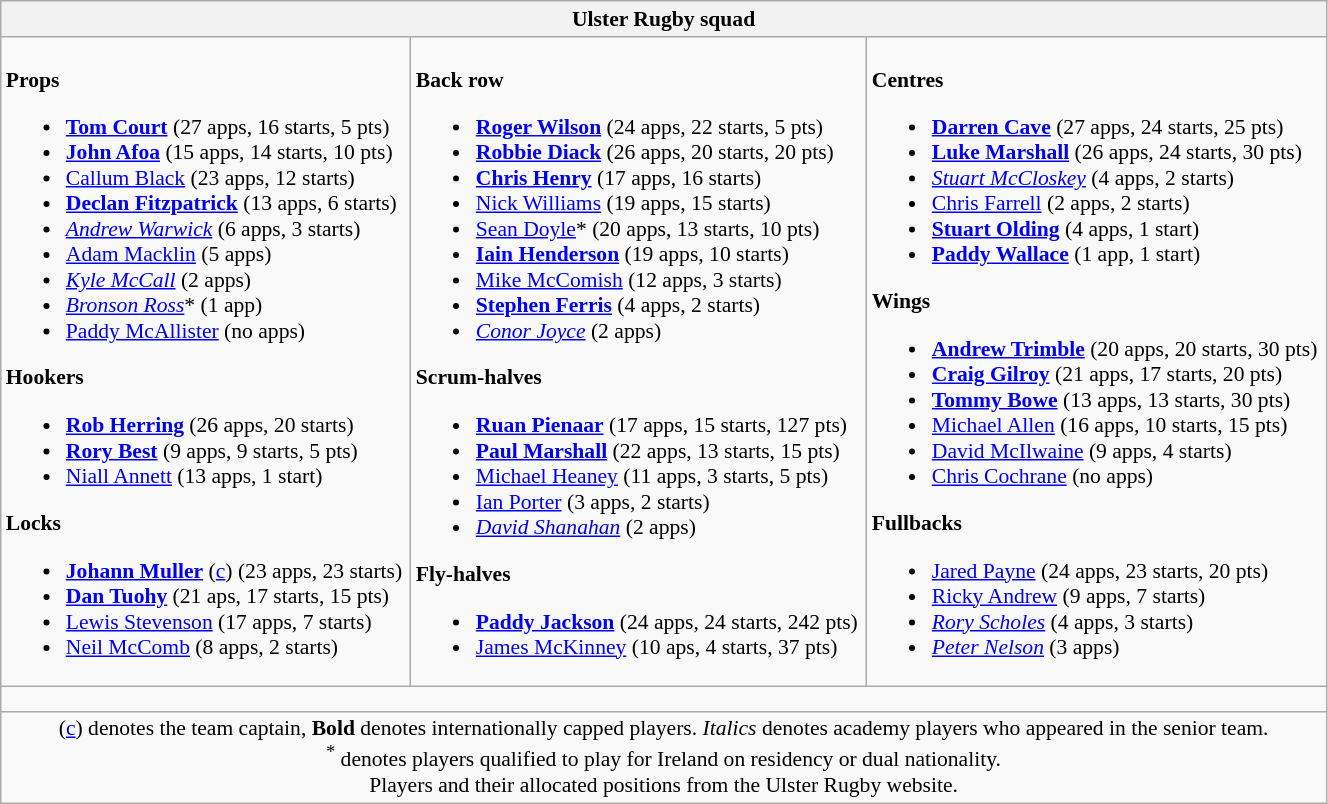<table class="wikitable" style="text-align:left; font-size:90%; width:70%">
<tr>
<th colspan="100%">Ulster Rugby squad</th>
</tr>
<tr valign="top">
<td><br><strong>Props</strong><ul><li> <strong><a href='#'>Tom Court</a></strong> (27 apps, 16 starts, 5 pts)</li><li> <strong><a href='#'>John Afoa</a></strong> (15 apps, 14 starts, 10 pts)</li><li> <a href='#'>Callum Black</a> (23 apps, 12 starts)</li><li> <strong><a href='#'>Declan Fitzpatrick</a></strong> (13 apps, 6 starts)</li><li> <em><a href='#'>Andrew Warwick</a></em> (6 apps, 3 starts)</li><li> <a href='#'>Adam Macklin</a> (5 apps)</li><li> <em><a href='#'>Kyle McCall</a></em> (2 apps)</li><li> <em><a href='#'>Bronson Ross</a></em>* (1 app)</li><li> <a href='#'>Paddy McAllister</a> (no apps)</li></ul><strong>Hookers</strong><ul><li> <strong><a href='#'>Rob Herring</a></strong> (26 apps, 20 starts)</li><li> <strong><a href='#'>Rory Best</a></strong> (9 apps, 9 starts, 5 pts)</li><li> <a href='#'>Niall Annett</a> (13 apps, 1 start)</li></ul><strong>Locks</strong><ul><li> <strong><a href='#'>Johann Muller</a></strong> (<a href='#'>c</a>) (23 apps, 23 starts)</li><li> <strong><a href='#'>Dan Tuohy</a></strong> (21 aps, 17 starts, 15 pts)</li><li> <a href='#'>Lewis Stevenson</a> (17 apps, 7 starts)</li><li> <a href='#'>Neil McComb</a> (8 apps, 2 starts)</li></ul></td>
<td><br><strong>Back row</strong><ul><li> <strong><a href='#'>Roger Wilson</a></strong> (24 apps, 22 starts, 5 pts)</li><li> <strong><a href='#'>Robbie Diack</a></strong> (26 apps, 20 starts, 20 pts)</li><li> <strong><a href='#'>Chris Henry</a></strong> (17 apps, 16 starts)</li><li> <a href='#'>Nick Williams</a> (19 apps, 15 starts)</li><li> <a href='#'>Sean Doyle</a>* (20 apps, 13 starts, 10 pts)</li><li> <strong><a href='#'>Iain Henderson</a></strong> (19 apps, 10 starts)</li><li> <a href='#'>Mike McComish</a> (12 apps, 3 starts)</li><li> <strong><a href='#'>Stephen Ferris</a></strong> (4 apps, 2 starts)</li><li> <em><a href='#'>Conor Joyce</a></em> (2 apps)</li></ul><strong>Scrum-halves</strong><ul><li> <strong><a href='#'>Ruan Pienaar</a></strong> (17 apps, 15 starts, 127 pts)</li><li> <strong><a href='#'>Paul Marshall</a></strong> (22 apps, 13 starts, 15 pts)</li><li> <a href='#'>Michael Heaney</a> (11 apps, 3 starts, 5 pts)</li><li> <a href='#'>Ian Porter</a> (3 apps, 2 starts)</li><li> <em><a href='#'>David Shanahan</a></em> (2 apps)</li></ul><strong>Fly-halves</strong><ul><li> <strong><a href='#'>Paddy Jackson</a></strong> (24 apps, 24 starts, 242 pts)</li><li> <a href='#'>James McKinney</a> (10 aps, 4 starts, 37 pts)</li></ul></td>
<td><br><strong>Centres</strong><ul><li> <strong><a href='#'>Darren Cave</a></strong> (27 apps, 24 starts, 25 pts)</li><li> <strong><a href='#'>Luke Marshall</a></strong> (26 apps, 24 starts, 30 pts)</li><li> <em><a href='#'>Stuart McCloskey</a></em> (4 apps, 2 starts)</li><li> <a href='#'>Chris Farrell</a> (2 apps, 2 starts)</li><li> <strong><a href='#'>Stuart Olding</a></strong> (4 apps, 1 start)</li><li> <strong><a href='#'>Paddy Wallace</a></strong> (1 app, 1 start)</li></ul><strong>Wings</strong><ul><li> <strong><a href='#'>Andrew Trimble</a></strong> (20 apps, 20 starts, 30 pts)</li><li> <strong><a href='#'>Craig Gilroy</a></strong> (21 apps, 17 starts, 20 pts)</li><li> <strong><a href='#'>Tommy Bowe</a></strong> (13 apps, 13 starts, 30 pts)</li><li> <a href='#'>Michael Allen</a> (16 apps, 10 starts, 15 pts)</li><li> <a href='#'>David McIlwaine</a> (9 apps, 4 starts)</li><li> <a href='#'>Chris Cochrane</a> (no apps)</li></ul><strong>Fullbacks</strong><ul><li> <a href='#'>Jared Payne</a> (24 apps, 23 starts, 20 pts)</li><li> <a href='#'>Ricky Andrew</a> (9 apps, 7 starts)</li><li> <em><a href='#'>Rory Scholes</a></em> (4 apps, 3 starts)</li><li> <em><a href='#'>Peter Nelson</a></em> (3 apps)</li></ul></td>
</tr>
<tr>
<td colspan="100%" style="height: 10px;"></td>
</tr>
<tr>
<td colspan="100%" style="text-align:center;">(<a href='#'>c</a>) denotes the team captain, <strong>Bold</strong> denotes internationally capped players. <em>Italics</em> denotes academy players who appeared in the senior team.<br> <sup>*</sup> denotes players qualified to play for Ireland on residency or dual nationality. <br> Players and their allocated positions from the Ulster Rugby website.</td>
</tr>
</table>
